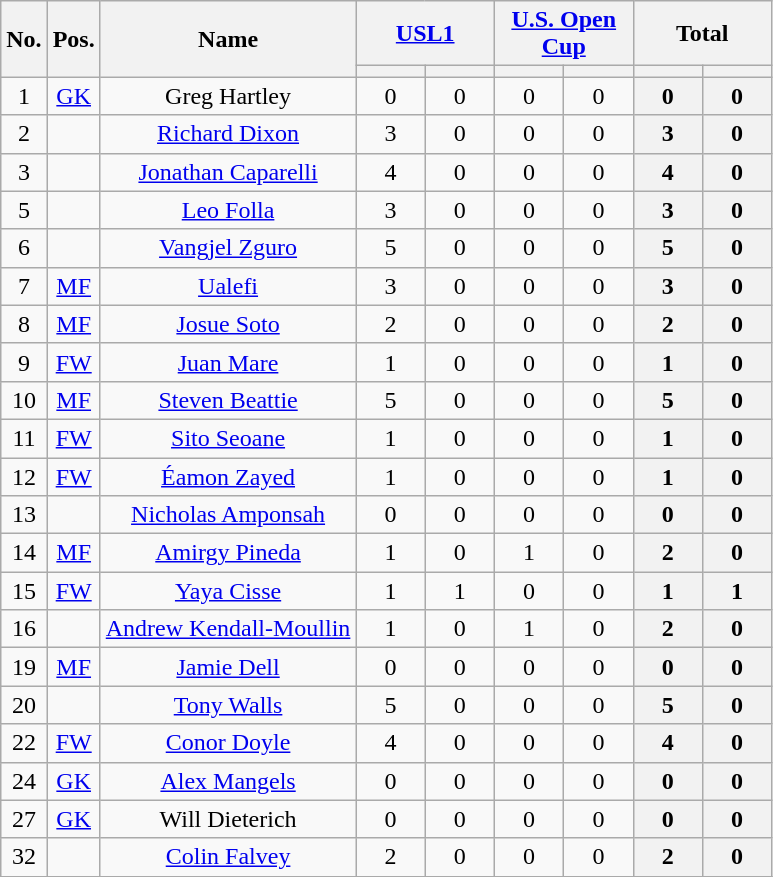<table class="wikitable sortable" style="text-align: center;">
<tr>
<th rowspan="2">No.</th>
<th rowspan="2">Pos.</th>
<th rowspan="2">Name</th>
<th colspan="2" style="width:85px;"><a href='#'>USL1</a></th>
<th colspan="2" style="width:85px;"><a href='#'>U.S. Open Cup</a></th>
<th colspan="2" style="width:85px;"><strong>Total</strong></th>
</tr>
<tr>
<th></th>
<th></th>
<th></th>
<th></th>
<th></th>
<th></th>
</tr>
<tr>
<td>1</td>
<td><a href='#'>GK</a></td>
<td>Greg Hartley</td>
<td>0</td>
<td>0</td>
<td>0</td>
<td>0</td>
<th>0</th>
<th>0</th>
</tr>
<tr>
<td>2</td>
<td></td>
<td><a href='#'>Richard Dixon</a></td>
<td>3</td>
<td>0</td>
<td>0</td>
<td>0</td>
<th>3</th>
<th>0</th>
</tr>
<tr>
<td>3</td>
<td></td>
<td><a href='#'>Jonathan Caparelli</a></td>
<td>4</td>
<td>0</td>
<td>0</td>
<td>0</td>
<th>4</th>
<th>0</th>
</tr>
<tr>
<td>5</td>
<td></td>
<td><a href='#'>Leo Folla</a></td>
<td>3</td>
<td>0</td>
<td>0</td>
<td>0</td>
<th>3</th>
<th>0</th>
</tr>
<tr>
<td>6</td>
<td></td>
<td><a href='#'>Vangjel Zguro</a></td>
<td>5</td>
<td>0</td>
<td>0</td>
<td>0</td>
<th>5</th>
<th>0</th>
</tr>
<tr>
<td>7</td>
<td><a href='#'>MF</a></td>
<td><a href='#'>Ualefi</a></td>
<td>3</td>
<td>0</td>
<td>0</td>
<td>0</td>
<th>3</th>
<th>0</th>
</tr>
<tr>
<td>8</td>
<td><a href='#'>MF</a></td>
<td><a href='#'>Josue Soto</a></td>
<td>2</td>
<td>0</td>
<td>0</td>
<td>0</td>
<th>2</th>
<th>0</th>
</tr>
<tr>
<td>9</td>
<td><a href='#'>FW</a></td>
<td><a href='#'>Juan Mare</a></td>
<td>1</td>
<td>0</td>
<td>0</td>
<td>0</td>
<th>1</th>
<th>0</th>
</tr>
<tr>
<td>10</td>
<td><a href='#'>MF</a></td>
<td><a href='#'>Steven Beattie</a></td>
<td>5</td>
<td>0</td>
<td>0</td>
<td>0</td>
<th>5</th>
<th>0</th>
</tr>
<tr>
<td>11</td>
<td><a href='#'>FW</a></td>
<td><a href='#'>Sito Seoane</a></td>
<td>1</td>
<td>0</td>
<td>0</td>
<td>0</td>
<th>1</th>
<th>0</th>
</tr>
<tr>
<td>12</td>
<td><a href='#'>FW</a></td>
<td><a href='#'>Éamon Zayed</a></td>
<td>1</td>
<td>0</td>
<td>0</td>
<td>0</td>
<th>1</th>
<th>0</th>
</tr>
<tr>
<td>13</td>
<td></td>
<td><a href='#'>Nicholas Amponsah</a></td>
<td>0</td>
<td>0</td>
<td>0</td>
<td>0</td>
<th>0</th>
<th>0</th>
</tr>
<tr>
<td>14</td>
<td><a href='#'>MF</a></td>
<td><a href='#'>Amirgy Pineda</a></td>
<td>1</td>
<td>0</td>
<td>1</td>
<td>0</td>
<th>2</th>
<th>0</th>
</tr>
<tr>
<td>15</td>
<td><a href='#'>FW</a></td>
<td><a href='#'>Yaya Cisse</a></td>
<td>1</td>
<td>1</td>
<td>0</td>
<td>0</td>
<th>1</th>
<th>1</th>
</tr>
<tr>
<td>16</td>
<td></td>
<td><a href='#'>Andrew Kendall-Moullin</a></td>
<td>1</td>
<td>0</td>
<td>1</td>
<td>0</td>
<th>2</th>
<th>0</th>
</tr>
<tr>
<td>19</td>
<td><a href='#'>MF</a></td>
<td><a href='#'>Jamie Dell</a></td>
<td>0</td>
<td>0</td>
<td>0</td>
<td>0</td>
<th>0</th>
<th>0</th>
</tr>
<tr>
<td>20</td>
<td></td>
<td><a href='#'>Tony Walls</a></td>
<td>5</td>
<td>0</td>
<td>0</td>
<td>0</td>
<th>5</th>
<th>0</th>
</tr>
<tr>
<td>22</td>
<td><a href='#'>FW</a></td>
<td><a href='#'>Conor Doyle</a></td>
<td>4</td>
<td>0</td>
<td>0</td>
<td>0</td>
<th>4</th>
<th>0</th>
</tr>
<tr>
<td>24</td>
<td><a href='#'>GK</a></td>
<td><a href='#'>Alex Mangels</a></td>
<td>0</td>
<td>0</td>
<td>0</td>
<td>0</td>
<th>0</th>
<th>0</th>
</tr>
<tr>
<td>27</td>
<td><a href='#'>GK</a></td>
<td>Will Dieterich</td>
<td>0</td>
<td>0</td>
<td>0</td>
<td>0</td>
<th>0</th>
<th>0</th>
</tr>
<tr>
<td>32</td>
<td></td>
<td><a href='#'>Colin Falvey</a></td>
<td>2</td>
<td>0</td>
<td>0</td>
<td>0</td>
<th>2</th>
<th>0</th>
</tr>
<tr>
</tr>
</table>
